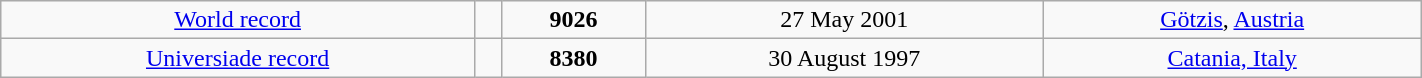<table class="wikitable" style=" text-align:center; font-size:100%;" width="75%">
<tr>
<td><a href='#'>World record</a></td>
<td></td>
<td><strong>9026</strong></td>
<td>27 May 2001</td>
<td> <a href='#'>Götzis</a>, <a href='#'>Austria</a></td>
</tr>
<tr>
<td><a href='#'>Universiade record</a></td>
<td></td>
<td><strong>8380</strong></td>
<td>30 August 1997</td>
<td> <a href='#'>Catania, Italy</a></td>
</tr>
</table>
